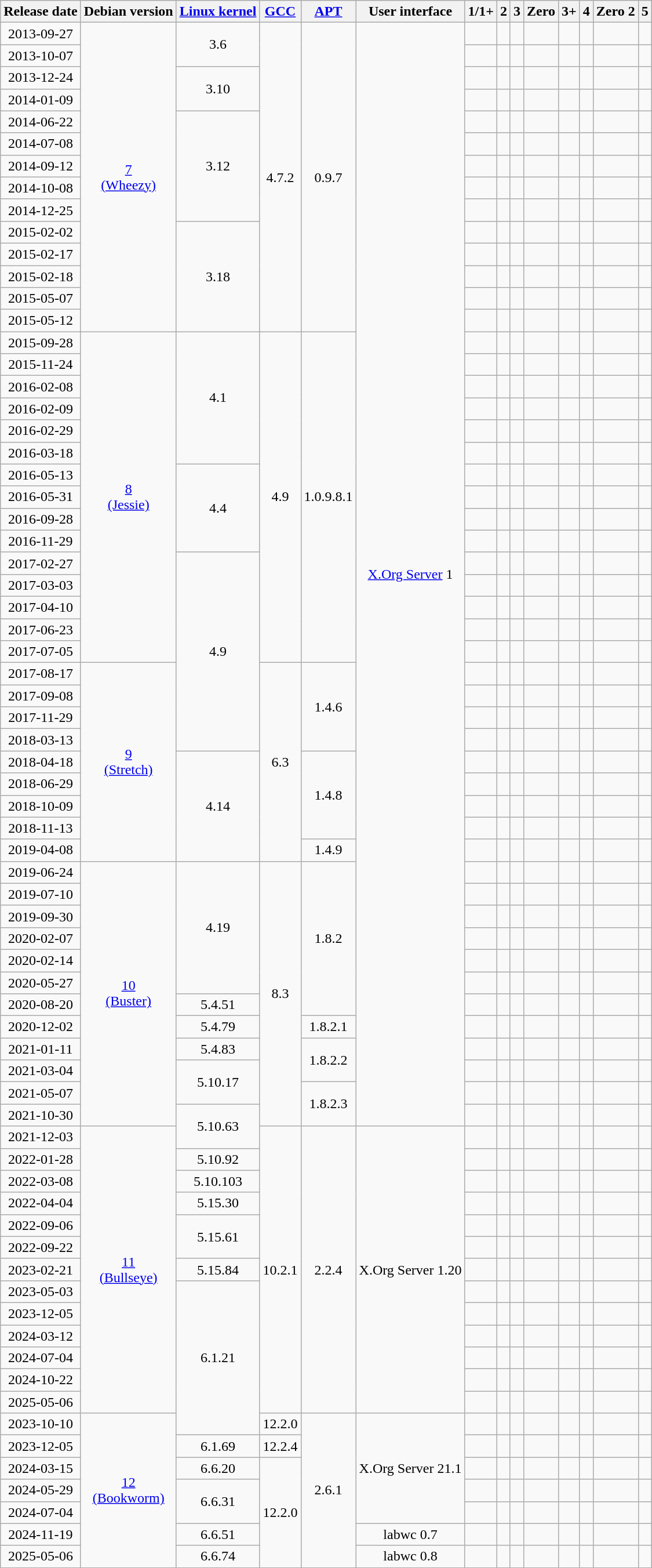<table class="wikitable sticky-header" style="text-align:center;">
<tr>
<th>Release date</th>
<th>Debian version</th>
<th><a href='#'>Linux kernel</a></th>
<th><a href='#'>GCC</a></th>
<th><a href='#'>APT</a></th>
<th>User interface</th>
<th>1/1+</th>
<th>2</th>
<th>3</th>
<th>Zero</th>
<th>3+</th>
<th>4</th>
<th>Zero 2</th>
<th>5</th>
</tr>
<tr>
<td>2013-09-27</td>
<td rowspan="14"><a href='#'>7<br>(Wheezy)</a></td>
<td rowspan="2">3.6</td>
<td rowspan="14">4.7.2</td>
<td rowspan="14">0.9.7</td>
<td rowspan="50"><a href='#'>X.Org Server</a> 1</td>
<td></td>
<td></td>
<td></td>
<td></td>
<td></td>
<td></td>
<td></td>
<td></td>
</tr>
<tr>
<td>2013-10-07</td>
<td></td>
<td></td>
<td></td>
<td></td>
<td></td>
<td></td>
<td></td>
<td></td>
</tr>
<tr>
<td>2013-12-24</td>
<td rowspan="2">3.10</td>
<td></td>
<td></td>
<td></td>
<td></td>
<td></td>
<td></td>
<td></td>
<td></td>
</tr>
<tr>
<td>2014-01-09</td>
<td></td>
<td></td>
<td></td>
<td></td>
<td></td>
<td></td>
<td></td>
<td></td>
</tr>
<tr>
<td>2014-06-22</td>
<td rowspan="5">3.12</td>
<td></td>
<td></td>
<td></td>
<td></td>
<td></td>
<td></td>
<td></td>
<td></td>
</tr>
<tr>
<td>2014-07-08</td>
<td></td>
<td></td>
<td></td>
<td></td>
<td></td>
<td></td>
<td></td>
<td></td>
</tr>
<tr>
<td>2014-09-12</td>
<td></td>
<td></td>
<td></td>
<td></td>
<td></td>
<td></td>
<td></td>
<td></td>
</tr>
<tr>
<td>2014-10-08</td>
<td></td>
<td></td>
<td></td>
<td></td>
<td></td>
<td></td>
<td></td>
<td></td>
</tr>
<tr>
<td>2014-12-25</td>
<td></td>
<td></td>
<td></td>
<td></td>
<td></td>
<td></td>
<td></td>
<td></td>
</tr>
<tr>
<td>2015-02-02</td>
<td rowspan="5">3.18</td>
<td></td>
<td></td>
<td></td>
<td></td>
<td></td>
<td></td>
<td></td>
<td></td>
</tr>
<tr>
<td>2015-02-17</td>
<td></td>
<td></td>
<td></td>
<td></td>
<td></td>
<td></td>
<td></td>
<td></td>
</tr>
<tr>
<td>2015-02-18</td>
<td></td>
<td></td>
<td></td>
<td></td>
<td></td>
<td></td>
<td></td>
<td></td>
</tr>
<tr>
<td>2015-05-07</td>
<td></td>
<td></td>
<td></td>
<td></td>
<td></td>
<td></td>
<td></td>
<td></td>
</tr>
<tr>
<td>2015-05-12</td>
<td></td>
<td></td>
<td></td>
<td></td>
<td></td>
<td></td>
<td></td>
<td></td>
</tr>
<tr>
<td>2015-09-28</td>
<td rowspan="15"><a href='#'>8<br>(Jessie)</a></td>
<td rowspan="6">4.1</td>
<td rowspan="15">4.9</td>
<td rowspan="15">1.0.9.8.1</td>
<td></td>
<td></td>
<td></td>
<td></td>
<td></td>
<td></td>
<td></td>
<td></td>
</tr>
<tr>
<td>2015-11-24</td>
<td></td>
<td></td>
<td></td>
<td></td>
<td></td>
<td></td>
<td></td>
<td></td>
</tr>
<tr>
<td>2016-02-08</td>
<td></td>
<td></td>
<td></td>
<td></td>
<td></td>
<td></td>
<td></td>
<td></td>
</tr>
<tr>
<td>2016-02-09</td>
<td></td>
<td></td>
<td></td>
<td></td>
<td></td>
<td></td>
<td></td>
<td></td>
</tr>
<tr>
<td>2016-02-29</td>
<td></td>
<td></td>
<td></td>
<td></td>
<td></td>
<td></td>
<td></td>
<td></td>
</tr>
<tr>
<td>2016-03-18</td>
<td></td>
<td></td>
<td></td>
<td></td>
<td></td>
<td></td>
<td></td>
<td></td>
</tr>
<tr>
<td>2016-05-13</td>
<td rowspan="4">4.4</td>
<td></td>
<td></td>
<td></td>
<td></td>
<td></td>
<td></td>
<td></td>
<td></td>
</tr>
<tr>
<td>2016-05-31</td>
<td></td>
<td></td>
<td></td>
<td></td>
<td></td>
<td></td>
<td></td>
<td></td>
</tr>
<tr>
<td>2016-09-28</td>
<td></td>
<td></td>
<td></td>
<td></td>
<td></td>
<td></td>
<td></td>
<td></td>
</tr>
<tr>
<td>2016-11-29</td>
<td></td>
<td></td>
<td></td>
<td></td>
<td></td>
<td></td>
<td></td>
<td></td>
</tr>
<tr>
<td>2017-02-27</td>
<td rowspan="9">4.9</td>
<td></td>
<td></td>
<td></td>
<td></td>
<td></td>
<td></td>
<td></td>
<td></td>
</tr>
<tr>
<td>2017-03-03</td>
<td></td>
<td></td>
<td></td>
<td></td>
<td></td>
<td></td>
<td></td>
<td></td>
</tr>
<tr>
<td>2017-04-10</td>
<td></td>
<td></td>
<td></td>
<td></td>
<td></td>
<td></td>
<td></td>
<td></td>
</tr>
<tr>
<td>2017-06-23</td>
<td></td>
<td></td>
<td></td>
<td></td>
<td></td>
<td></td>
<td></td>
<td></td>
</tr>
<tr>
<td>2017-07-05</td>
<td></td>
<td></td>
<td></td>
<td></td>
<td></td>
<td></td>
<td></td>
<td></td>
</tr>
<tr>
<td>2017-08-17</td>
<td rowspan="9"><a href='#'>9<br>(Stretch)</a></td>
<td rowspan="9">6.3</td>
<td rowspan="4">1.4.6</td>
<td></td>
<td></td>
<td></td>
<td></td>
<td></td>
<td></td>
<td></td>
<td></td>
</tr>
<tr>
<td>2017-09-08</td>
<td></td>
<td></td>
<td></td>
<td></td>
<td></td>
<td></td>
<td></td>
<td></td>
</tr>
<tr>
<td>2017-11-29</td>
<td></td>
<td></td>
<td></td>
<td></td>
<td></td>
<td></td>
<td></td>
<td></td>
</tr>
<tr>
<td>2018-03-13</td>
<td></td>
<td></td>
<td></td>
<td></td>
<td></td>
<td></td>
<td></td>
<td></td>
</tr>
<tr>
<td>2018-04-18</td>
<td rowspan="5">4.14</td>
<td rowspan="4">1.4.8</td>
<td></td>
<td></td>
<td></td>
<td></td>
<td></td>
<td></td>
<td></td>
<td></td>
</tr>
<tr>
<td>2018-06-29</td>
<td></td>
<td></td>
<td></td>
<td></td>
<td></td>
<td></td>
<td></td>
<td></td>
</tr>
<tr>
<td>2018-10-09</td>
<td></td>
<td></td>
<td></td>
<td></td>
<td></td>
<td></td>
<td></td>
<td></td>
</tr>
<tr>
<td>2018-11-13</td>
<td></td>
<td></td>
<td></td>
<td></td>
<td></td>
<td></td>
<td></td>
<td></td>
</tr>
<tr>
<td>2019-04-08</td>
<td rowspan="1">1.4.9</td>
<td></td>
<td></td>
<td></td>
<td></td>
<td></td>
<td></td>
<td></td>
<td></td>
</tr>
<tr>
<td>2019-06-24</td>
<td rowspan="12"><a href='#'>10<br>(Buster)</a></td>
<td rowspan="6">4.19</td>
<td rowspan="12">8.3</td>
<td rowspan="7">1.8.2</td>
<td></td>
<td></td>
<td></td>
<td></td>
<td></td>
<td></td>
<td></td>
<td></td>
</tr>
<tr>
<td>2019-07-10</td>
<td></td>
<td></td>
<td></td>
<td></td>
<td></td>
<td></td>
<td></td>
<td></td>
</tr>
<tr>
<td>2019-09-30</td>
<td></td>
<td></td>
<td></td>
<td></td>
<td></td>
<td></td>
<td></td>
<td></td>
</tr>
<tr>
<td>2020-02-07</td>
<td></td>
<td></td>
<td></td>
<td></td>
<td></td>
<td></td>
<td></td>
<td></td>
</tr>
<tr>
<td>2020-02-14</td>
<td></td>
<td></td>
<td></td>
<td></td>
<td></td>
<td></td>
<td></td>
<td></td>
</tr>
<tr>
<td>2020-05-27</td>
<td></td>
<td></td>
<td></td>
<td></td>
<td></td>
<td></td>
<td></td>
<td></td>
</tr>
<tr>
<td>2020-08-20</td>
<td>5.4.51</td>
<td></td>
<td></td>
<td></td>
<td></td>
<td></td>
<td></td>
<td></td>
<td></td>
</tr>
<tr>
<td>2020-12-02</td>
<td>5.4.79</td>
<td rowspan="1">1.8.2.1</td>
<td></td>
<td></td>
<td></td>
<td></td>
<td></td>
<td></td>
<td></td>
<td></td>
</tr>
<tr>
<td>2021-01-11</td>
<td>5.4.83</td>
<td rowspan="2">1.8.2.2</td>
<td></td>
<td></td>
<td></td>
<td></td>
<td></td>
<td></td>
<td></td>
<td></td>
</tr>
<tr>
<td>2021-03-04</td>
<td rowspan="2">5.10.17</td>
<td></td>
<td></td>
<td></td>
<td></td>
<td></td>
<td></td>
<td></td>
<td></td>
</tr>
<tr>
<td>2021-05-07</td>
<td rowspan="2">1.8.2.3</td>
<td></td>
<td></td>
<td></td>
<td></td>
<td></td>
<td></td>
<td></td>
<td></td>
</tr>
<tr>
<td>2021-10-30</td>
<td rowspan="2">5.10.63</td>
<td></td>
<td></td>
<td></td>
<td></td>
<td></td>
<td></td>
<td></td>
<td></td>
</tr>
<tr>
<td>2021-12-03</td>
<td rowspan="13"><a href='#'>11<br>(Bullseye)</a></td>
<td rowspan="13">10.2.1</td>
<td rowspan="13">2.2.4</td>
<td rowspan="13">X.Org Server 1.20</td>
<td></td>
<td></td>
<td></td>
<td></td>
<td></td>
<td></td>
<td></td>
<td></td>
</tr>
<tr>
<td>2022-01-28</td>
<td>5.10.92</td>
<td></td>
<td></td>
<td></td>
<td></td>
<td></td>
<td></td>
<td></td>
<td></td>
</tr>
<tr>
<td>2022-03-08</td>
<td>5.10.103</td>
<td></td>
<td></td>
<td></td>
<td></td>
<td></td>
<td></td>
<td></td>
<td></td>
</tr>
<tr>
<td>2022-04-04</td>
<td>5.15.30</td>
<td></td>
<td></td>
<td></td>
<td></td>
<td></td>
<td></td>
<td></td>
<td></td>
</tr>
<tr>
<td>2022-09-06</td>
<td rowspan="2">5.15.61</td>
<td></td>
<td></td>
<td></td>
<td></td>
<td></td>
<td></td>
<td></td>
<td></td>
</tr>
<tr>
<td>2022-09-22</td>
<td></td>
<td></td>
<td></td>
<td></td>
<td></td>
<td></td>
<td></td>
<td></td>
</tr>
<tr>
<td>2023-02-21</td>
<td>5.15.84</td>
<td></td>
<td></td>
<td></td>
<td></td>
<td></td>
<td></td>
<td></td>
<td></td>
</tr>
<tr>
<td>2023-05-03</td>
<td rowspan="7">6.1.21</td>
<td></td>
<td></td>
<td></td>
<td></td>
<td></td>
<td></td>
<td></td>
<td></td>
</tr>
<tr>
<td>2023-12-05</td>
<td></td>
<td></td>
<td></td>
<td></td>
<td></td>
<td></td>
<td></td>
<td></td>
</tr>
<tr>
<td>2024-03-12</td>
<td></td>
<td></td>
<td></td>
<td></td>
<td></td>
<td></td>
<td></td>
<td></td>
</tr>
<tr>
<td>2024-07-04</td>
<td></td>
<td></td>
<td></td>
<td></td>
<td></td>
<td></td>
<td></td>
<td></td>
</tr>
<tr>
<td>2024-10-22</td>
<td></td>
<td></td>
<td></td>
<td></td>
<td></td>
<td></td>
<td></td>
<td></td>
</tr>
<tr>
<td>2025-05-06</td>
<td></td>
<td></td>
<td></td>
<td></td>
<td></td>
<td></td>
<td></td>
<td></td>
</tr>
<tr>
<td>2023-10-10</td>
<td rowspan="7"><a href='#'>12<br>(Bookworm)</a></td>
<td>12.2.0</td>
<td rowspan="7">2.6.1</td>
<td rowspan="5">X.Org Server 21.1</td>
<td></td>
<td></td>
<td></td>
<td></td>
<td></td>
<td></td>
<td></td>
<td></td>
</tr>
<tr>
<td>2023-12-05</td>
<td>6.1.69</td>
<td>12.2.4</td>
<td></td>
<td></td>
<td></td>
<td></td>
<td></td>
<td></td>
<td></td>
<td></td>
</tr>
<tr>
<td>2024-03-15</td>
<td>6.6.20</td>
<td rowspan="5">12.2.0</td>
<td></td>
<td></td>
<td></td>
<td></td>
<td></td>
<td></td>
<td></td>
<td></td>
</tr>
<tr>
<td>2024-05-29</td>
<td rowspan="2">6.6.31</td>
<td></td>
<td></td>
<td></td>
<td></td>
<td></td>
<td></td>
<td></td>
<td></td>
</tr>
<tr>
<td>2024-07-04</td>
<td></td>
<td></td>
<td></td>
<td></td>
<td></td>
<td></td>
<td></td>
<td></td>
</tr>
<tr>
<td>2024-11-19</td>
<td>6.6.51</td>
<td>labwc 0.7</td>
<td></td>
<td></td>
<td></td>
<td></td>
<td></td>
<td></td>
<td></td>
<td></td>
</tr>
<tr>
<td>2025-05-06</td>
<td>6.6.74</td>
<td>labwc 0.8</td>
<td></td>
<td></td>
<td></td>
<td></td>
<td></td>
<td></td>
<td></td>
<td></td>
</tr>
</table>
